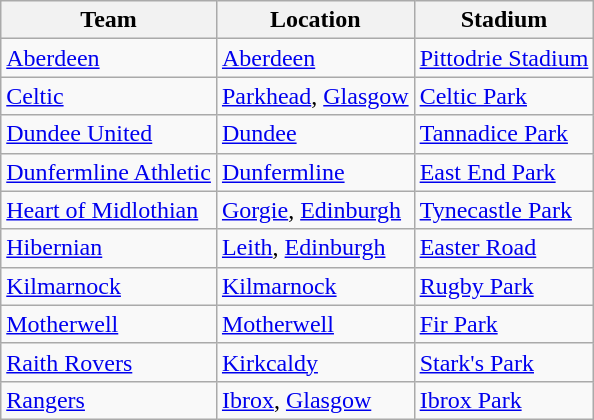<table class="wikitable sortable">
<tr>
<th>Team</th>
<th>Location</th>
<th>Stadium</th>
</tr>
<tr>
<td><a href='#'>Aberdeen</a></td>
<td><a href='#'>Aberdeen</a></td>
<td><a href='#'>Pittodrie Stadium</a></td>
</tr>
<tr>
<td><a href='#'>Celtic</a></td>
<td><a href='#'>Parkhead</a>, <a href='#'>Glasgow</a></td>
<td><a href='#'>Celtic Park</a></td>
</tr>
<tr>
<td><a href='#'>Dundee United</a></td>
<td><a href='#'>Dundee</a></td>
<td><a href='#'>Tannadice Park</a></td>
</tr>
<tr>
<td><a href='#'>Dunfermline Athletic</a></td>
<td><a href='#'>Dunfermline</a></td>
<td><a href='#'>East End Park</a></td>
</tr>
<tr>
<td><a href='#'>Heart of Midlothian</a></td>
<td><a href='#'>Gorgie</a>, <a href='#'>Edinburgh</a></td>
<td><a href='#'>Tynecastle Park</a></td>
</tr>
<tr>
<td><a href='#'>Hibernian</a></td>
<td><a href='#'>Leith</a>, <a href='#'>Edinburgh</a></td>
<td><a href='#'>Easter Road</a></td>
</tr>
<tr>
<td><a href='#'>Kilmarnock</a></td>
<td><a href='#'>Kilmarnock</a></td>
<td><a href='#'>Rugby Park</a></td>
</tr>
<tr>
<td><a href='#'>Motherwell</a></td>
<td><a href='#'>Motherwell</a></td>
<td><a href='#'>Fir Park</a></td>
</tr>
<tr>
<td><a href='#'>Raith Rovers</a></td>
<td><a href='#'>Kirkcaldy</a></td>
<td><a href='#'>Stark's Park</a></td>
</tr>
<tr>
<td><a href='#'>Rangers</a></td>
<td><a href='#'>Ibrox</a>, <a href='#'>Glasgow</a></td>
<td><a href='#'>Ibrox Park</a></td>
</tr>
</table>
